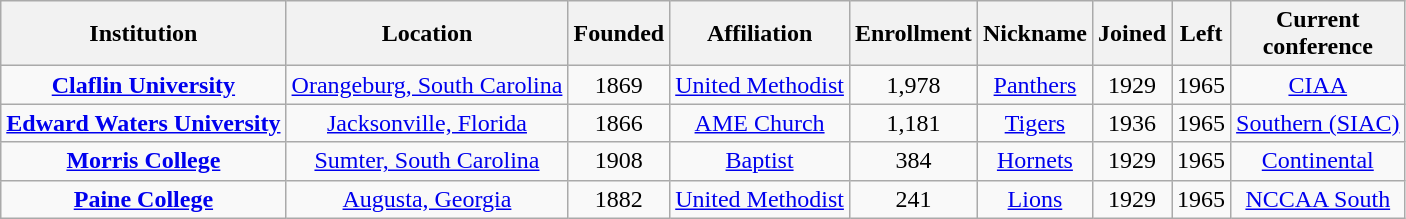<table class="wikitable sortable" style="text-align:center">
<tr>
<th>Institution</th>
<th>Location</th>
<th>Founded</th>
<th>Affiliation</th>
<th>Enrollment</th>
<th>Nickname</th>
<th>Joined</th>
<th>Left</th>
<th>Current<br>conference</th>
</tr>
<tr>
<td><strong><a href='#'>Claflin University</a></strong></td>
<td><a href='#'>Orangeburg, South Carolina</a></td>
<td>1869</td>
<td><a href='#'>United Methodist</a></td>
<td>1,978</td>
<td><a href='#'>Panthers</a></td>
<td>1929</td>
<td>1965</td>
<td><a href='#'>CIAA</a></td>
</tr>
<tr>
<td><strong><a href='#'>Edward Waters University</a></strong></td>
<td><a href='#'>Jacksonville, Florida</a></td>
<td>1866</td>
<td><a href='#'>AME Church</a></td>
<td>1,181</td>
<td><a href='#'>Tigers</a></td>
<td>1936</td>
<td>1965</td>
<td><a href='#'>Southern (SIAC)</a></td>
</tr>
<tr>
<td><strong><a href='#'>Morris College</a></strong></td>
<td><a href='#'>Sumter, South Carolina</a></td>
<td>1908</td>
<td><a href='#'>Baptist</a></td>
<td>384</td>
<td><a href='#'>Hornets</a></td>
<td>1929</td>
<td>1965</td>
<td><a href='#'>Continental</a></td>
</tr>
<tr>
<td><strong><a href='#'>Paine College</a></strong></td>
<td><a href='#'>Augusta, Georgia</a></td>
<td>1882</td>
<td><a href='#'>United Methodist</a></td>
<td>241</td>
<td><a href='#'>Lions</a></td>
<td>1929</td>
<td>1965</td>
<td><a href='#'>NCCAA South</a></td>
</tr>
</table>
